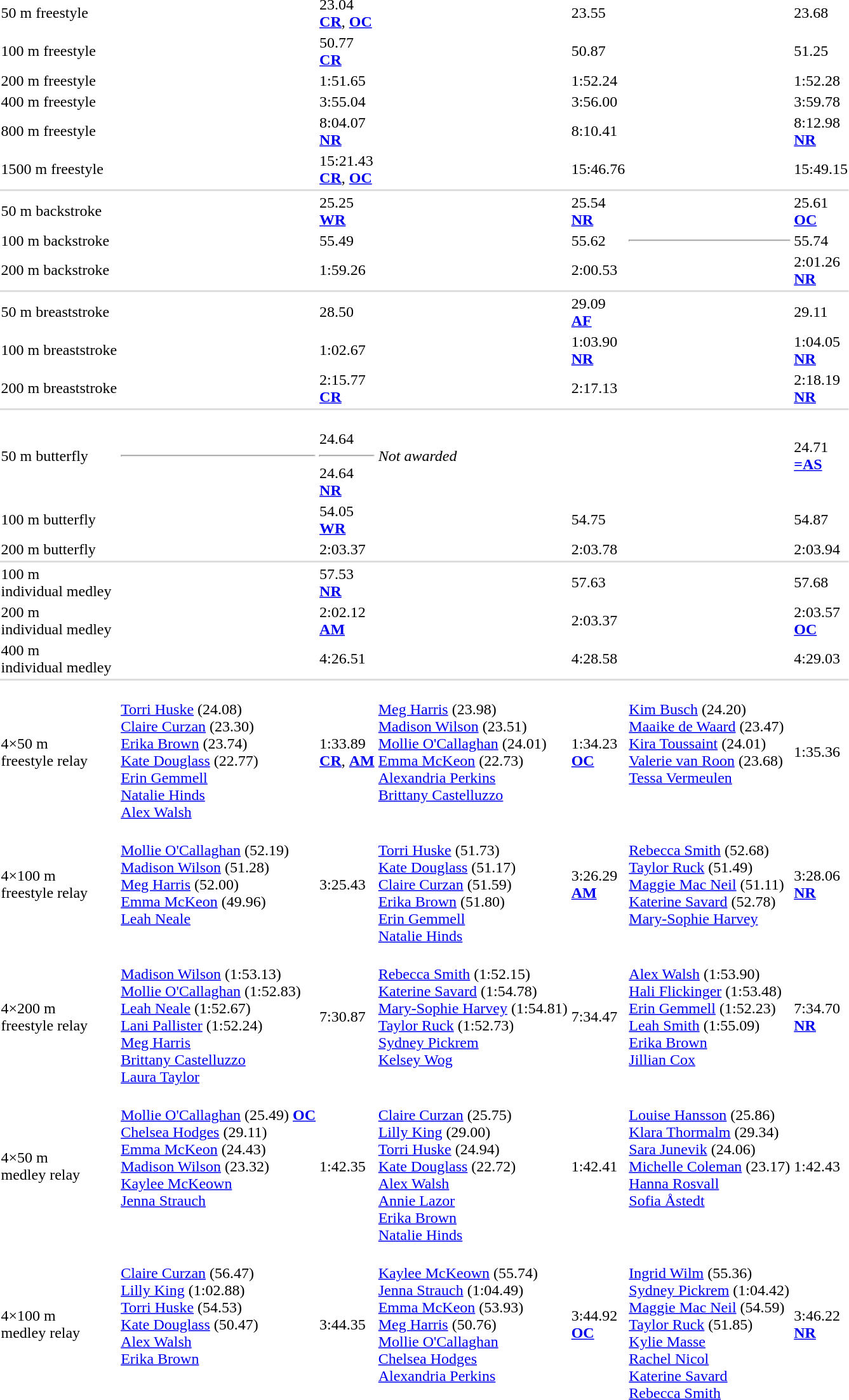<table>
<tr>
<td>50 m freestyle<br></td>
<td></td>
<td>23.04<br><strong><a href='#'>CR</a></strong>, <strong><a href='#'>OC</a></strong></td>
<td></td>
<td>23.55</td>
<td></td>
<td>23.68</td>
</tr>
<tr>
<td>100 m freestyle<br></td>
<td></td>
<td>50.77<br><strong><a href='#'>CR</a></strong></td>
<td></td>
<td>50.87</td>
<td></td>
<td>51.25</td>
</tr>
<tr>
<td>200 m freestyle<br></td>
<td></td>
<td>1:51.65</td>
<td></td>
<td>1:52.24</td>
<td></td>
<td>1:52.28</td>
</tr>
<tr>
<td>400 m freestyle<br></td>
<td></td>
<td>3:55.04</td>
<td></td>
<td>3:56.00</td>
<td></td>
<td>3:59.78</td>
</tr>
<tr>
<td>800 m freestyle<br></td>
<td></td>
<td>8:04.07<br><strong><a href='#'>NR</a></strong></td>
<td></td>
<td>8:10.41</td>
<td></td>
<td>8:12.98<br><strong><a href='#'>NR</a></strong></td>
</tr>
<tr>
<td>1500 m freestyle<br></td>
<td></td>
<td>15:21.43<br><strong><a href='#'>CR</a></strong>, <strong><a href='#'>OC</a></strong></td>
<td></td>
<td>15:46.76</td>
<td></td>
<td>15:49.15</td>
</tr>
<tr bgcolor=#DDDDDD>
<td colspan=7></td>
</tr>
<tr>
<td>50 m backstroke<br></td>
<td></td>
<td>25.25<br><strong><a href='#'>WR</a></strong></td>
<td></td>
<td>25.54<br><strong><a href='#'>NR</a></strong></td>
<td></td>
<td>25.61<br><strong><a href='#'>OC</a></strong></td>
</tr>
<tr>
<td>100 m backstroke<br></td>
<td></td>
<td>55.49</td>
<td></td>
<td>55.62</td>
<td><hr></td>
<td>55.74</td>
</tr>
<tr>
<td>200 m backstroke<br></td>
<td></td>
<td>1:59.26</td>
<td></td>
<td>2:00.53</td>
<td></td>
<td>2:01.26<br><strong><a href='#'>NR</a></strong></td>
</tr>
<tr bgcolor=#DDDDDD>
<td colspan=7></td>
</tr>
<tr>
<td>50 m breaststroke<br></td>
<td></td>
<td>28.50</td>
<td></td>
<td>29.09<br><strong><a href='#'>AF</a></strong></td>
<td></td>
<td>29.11</td>
</tr>
<tr>
<td>100 m breaststroke<br></td>
<td></td>
<td>1:02.67</td>
<td></td>
<td>1:03.90<br><strong><a href='#'>NR</a></strong></td>
<td></td>
<td>1:04.05<br><strong><a href='#'>NR</a></strong></td>
</tr>
<tr>
<td>200 m breaststroke<br></td>
<td></td>
<td>2:15.77<br><strong><a href='#'>CR</a></strong></td>
<td></td>
<td>2:17.13</td>
<td></td>
<td>2:18.19<br><strong><a href='#'>NR</a></strong></td>
</tr>
<tr bgcolor=#DDDDDD>
<td colspan=7></td>
</tr>
<tr>
<td>50 m butterfly<br></td>
<td><hr></td>
<td><br>24.64<hr>24.64<br><strong><a href='#'>NR</a></strong></td>
<td colspan=2><em>Not awarded</em></td>
<td></td>
<td>24.71 <br><strong><a href='#'>=AS</a></strong></td>
</tr>
<tr>
<td>100 m butterfly<br></td>
<td></td>
<td>54.05<br><strong><a href='#'>WR</a></strong></td>
<td></td>
<td>54.75</td>
<td></td>
<td>54.87</td>
</tr>
<tr>
<td>200 m butterfly<br></td>
<td></td>
<td>2:03.37</td>
<td></td>
<td>2:03.78</td>
<td></td>
<td>2:03.94</td>
</tr>
<tr bgcolor=#DDDDDD>
<td colspan=7></td>
</tr>
<tr>
<td>100 m<br>individual medley<br></td>
<td></td>
<td>57.53<br><strong><a href='#'>NR</a></strong></td>
<td></td>
<td>57.63</td>
<td></td>
<td>57.68</td>
</tr>
<tr>
<td>200 m<br>individual medley<br></td>
<td></td>
<td>2:02.12<br><strong><a href='#'>AM</a></strong></td>
<td></td>
<td>2:03.37</td>
<td></td>
<td>2:03.57<br><strong><a href='#'>OC</a></strong></td>
</tr>
<tr>
<td>400 m<br>individual medley<br></td>
<td></td>
<td>4:26.51</td>
<td></td>
<td>4:28.58</td>
<td></td>
<td>4:29.03</td>
</tr>
<tr bgcolor=#DDDDDD>
<td colspan=7></td>
</tr>
<tr>
<td>4×50 m<br>freestyle relay<br></td>
<td valign=top><br><a href='#'>Torri Huske</a> (24.08)<br><a href='#'>Claire Curzan</a> (23.30)<br><a href='#'>Erika Brown</a> (23.74)<br><a href='#'>Kate Douglass</a> (22.77)<br><a href='#'>Erin Gemmell</a><br><a href='#'>Natalie Hinds</a><br><a href='#'>Alex Walsh</a></td>
<td>1:33.89<br><strong><a href='#'>CR</a></strong>, <strong><a href='#'>AM</a></strong></td>
<td valign=top><br><a href='#'>Meg Harris</a> (23.98)<br><a href='#'>Madison Wilson</a> (23.51)<br><a href='#'>Mollie O'Callaghan</a> (24.01)<br><a href='#'>Emma McKeon</a> (22.73)<br><a href='#'>Alexandria Perkins</a><br><a href='#'>Brittany Castelluzzo</a></td>
<td>1:34.23<br><strong><a href='#'>OC</a></strong></td>
<td valign=top><br><a href='#'>Kim Busch</a> (24.20)<br><a href='#'>Maaike de Waard</a> (23.47)<br><a href='#'>Kira Toussaint</a> (24.01)<br><a href='#'>Valerie van Roon</a> (23.68)<br><a href='#'>Tessa Vermeulen</a></td>
<td>1:35.36</td>
</tr>
<tr>
<td>4×100 m<br>freestyle relay<br></td>
<td valign=top><br><a href='#'>Mollie O'Callaghan</a> (52.19)<br><a href='#'>Madison Wilson</a> (51.28)<br><a href='#'>Meg Harris</a> (52.00)<br><a href='#'>Emma McKeon</a> (49.96)<br><a href='#'>Leah Neale</a></td>
<td>3:25.43<br></td>
<td valign=top><br><a href='#'>Torri Huske</a> (51.73)<br><a href='#'>Kate Douglass</a> (51.17)<br><a href='#'>Claire Curzan</a> (51.59)<br><a href='#'>Erika Brown</a> (51.80)<br><a href='#'>Erin Gemmell</a><br><a href='#'>Natalie Hinds</a></td>
<td>3:26.29<br><strong><a href='#'>AM</a></strong></td>
<td valign=top><br><a href='#'>Rebecca Smith</a> (52.68)<br><a href='#'>Taylor Ruck</a> (51.49)<br><a href='#'>Maggie Mac Neil</a> (51.11)<br><a href='#'>Katerine Savard</a> (52.78)<br><a href='#'>Mary-Sophie Harvey</a></td>
<td>3:28.06<br><strong><a href='#'>NR</a></strong></td>
</tr>
<tr>
<td>4×200 m<br>freestyle relay<br></td>
<td valign=top><br><a href='#'>Madison Wilson</a> (1:53.13)<br><a href='#'>Mollie O'Callaghan</a> (1:52.83)<br><a href='#'>Leah Neale</a> (1:52.67)<br><a href='#'>Lani Pallister</a> (1:52.24)<br><a href='#'>Meg Harris</a><br><a href='#'>Brittany Castelluzzo</a><br><a href='#'>Laura Taylor</a></td>
<td>7:30.87 <br> </td>
<td valign=top><br><a href='#'>Rebecca Smith</a> (1:52.15)<br><a href='#'>Katerine Savard</a> (1:54.78)<br><a href='#'>Mary-Sophie Harvey</a> (1:54.81)<br><a href='#'>Taylor Ruck</a> (1:52.73)<br><a href='#'>Sydney Pickrem</a><br><a href='#'>Kelsey Wog</a></td>
<td>7:34.47</td>
<td valign=top><br><a href='#'>Alex Walsh</a> (1:53.90)<br><a href='#'>Hali Flickinger</a> (1:53.48)<br><a href='#'>Erin Gemmell</a> (1:52.23)<br><a href='#'>Leah Smith</a> (1:55.09)<br><a href='#'>Erika Brown</a><br><a href='#'>Jillian Cox</a></td>
<td>7:34.70<br><strong><a href='#'>NR</a></strong></td>
</tr>
<tr>
<td>4×50 m<br>medley relay<br></td>
<td valign=top><br><a href='#'>Mollie O'Callaghan</a> (25.49) <strong><a href='#'>OC</a></strong><br><a href='#'>Chelsea Hodges</a> (29.11)<br><a href='#'>Emma McKeon</a> (24.43)<br><a href='#'>Madison Wilson</a> (23.32)<br><a href='#'>Kaylee McKeown</a><br><a href='#'>Jenna Strauch</a></td>
<td>1:42.35<br></td>
<td valign=top><br><a href='#'>Claire Curzan</a> (25.75)<br><a href='#'>Lilly King</a> (29.00)<br><a href='#'>Torri Huske</a> (24.94)<br><a href='#'>Kate Douglass</a> (22.72)<br><a href='#'>Alex Walsh</a><br><a href='#'>Annie Lazor</a><br><a href='#'>Erika Brown</a><br><a href='#'>Natalie Hinds</a></td>
<td>1:42.41</td>
<td valign=top><br><a href='#'>Louise Hansson</a> (25.86)<br><a href='#'>Klara Thormalm</a> (29.34)<br><a href='#'>Sara Junevik</a> (24.06)<br><a href='#'>Michelle Coleman</a> (23.17)<br><a href='#'>Hanna Rosvall</a><br><a href='#'>Sofia Åstedt</a></td>
<td>1:42.43</td>
</tr>
<tr>
<td>4×100 m<br>medley relay<br></td>
<td valign=top><br><a href='#'>Claire Curzan</a> (56.47)<br><a href='#'>Lilly King</a> (1:02.88)<br><a href='#'>Torri Huske</a> (54.53)<br><a href='#'>Kate Douglass</a> (50.47)<br><a href='#'>Alex Walsh</a><br><a href='#'>Erika Brown</a></td>
<td>3:44.35<br></td>
<td valign=top><br><a href='#'>Kaylee McKeown</a> (55.74)<br><a href='#'>Jenna Strauch</a> (1:04.49)<br><a href='#'>Emma McKeon</a> (53.93)<br><a href='#'>Meg Harris</a> (50.76)<br><a href='#'>Mollie O'Callaghan</a><br><a href='#'>Chelsea Hodges</a><br><a href='#'>Alexandria Perkins</a></td>
<td>3:44.92<br><strong><a href='#'>OC</a></strong></td>
<td valign=top><br><a href='#'>Ingrid Wilm</a> (55.36)<br><a href='#'>Sydney Pickrem</a> (1:04.42)<br><a href='#'>Maggie Mac Neil</a> (54.59)<br><a href='#'>Taylor Ruck</a> (51.85)<br><a href='#'>Kylie Masse</a><br><a href='#'>Rachel Nicol</a><br><a href='#'>Katerine Savard</a><br><a href='#'>Rebecca Smith</a></td>
<td>3:46.22<br><strong><a href='#'>NR</a></strong></td>
</tr>
</table>
